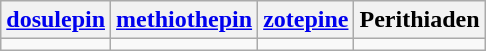<table class="wikitable">
<tr>
<th><a href='#'>dosulepin</a></th>
<th><a href='#'>methiothepin</a></th>
<th><a href='#'>zotepine</a></th>
<th>Perithiaden</th>
</tr>
<tr>
<td></td>
<td></td>
<td></td>
<td></td>
</tr>
</table>
